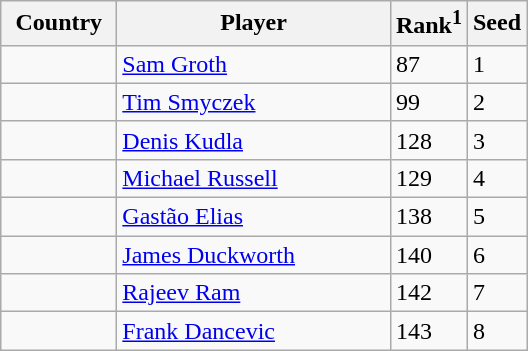<table class="sortable wikitable">
<tr>
<th width="70">Country</th>
<th width="175">Player</th>
<th>Rank<sup>1</sup></th>
<th>Seed</th>
</tr>
<tr>
<td></td>
<td><a href='#'>Sam Groth</a></td>
<td>87</td>
<td>1</td>
</tr>
<tr>
<td></td>
<td><a href='#'>Tim Smyczek</a></td>
<td>99</td>
<td>2</td>
</tr>
<tr>
<td></td>
<td><a href='#'>Denis Kudla</a></td>
<td>128</td>
<td>3</td>
</tr>
<tr>
<td></td>
<td><a href='#'>Michael Russell</a></td>
<td>129</td>
<td>4</td>
</tr>
<tr>
<td></td>
<td><a href='#'>Gastão Elias</a></td>
<td>138</td>
<td>5</td>
</tr>
<tr>
<td></td>
<td><a href='#'>James Duckworth</a></td>
<td>140</td>
<td>6</td>
</tr>
<tr>
<td></td>
<td><a href='#'>Rajeev Ram</a></td>
<td>142</td>
<td>7</td>
</tr>
<tr>
<td></td>
<td><a href='#'>Frank Dancevic</a></td>
<td>143</td>
<td>8</td>
</tr>
</table>
